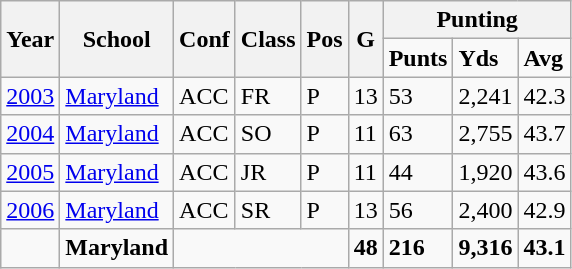<table class="wikitable">
<tr>
<th rowspan="2">Year</th>
<th rowspan="2">School</th>
<th rowspan="2">Conf</th>
<th rowspan="2">Class</th>
<th rowspan="2">Pos</th>
<th rowspan="2">G</th>
<th colspan="3" style="text-align: center; font-weight:bold;">Punting</th>
</tr>
<tr>
<td style="font-weight:bold;">Punts</td>
<td style="font-weight:bold;">Yds</td>
<td style="font-weight:bold;">Avg</td>
</tr>
<tr>
<td><a href='#'>2003</a></td>
<td><a href='#'>Maryland</a></td>
<td>ACC</td>
<td>FR</td>
<td>P</td>
<td>13</td>
<td>53</td>
<td>2,241</td>
<td>42.3</td>
</tr>
<tr>
<td><a href='#'>2004</a></td>
<td><a href='#'>Maryland</a></td>
<td>ACC</td>
<td>SO</td>
<td>P</td>
<td>11</td>
<td>63</td>
<td>2,755</td>
<td>43.7</td>
</tr>
<tr>
<td><a href='#'>2005</a></td>
<td><a href='#'>Maryland</a></td>
<td>ACC</td>
<td>JR</td>
<td>P</td>
<td>11</td>
<td>44</td>
<td>1,920</td>
<td>43.6</td>
</tr>
<tr>
<td><a href='#'>2006</a></td>
<td><a href='#'>Maryland</a></td>
<td>ACC</td>
<td>SR</td>
<td>P</td>
<td>13</td>
<td>56</td>
<td>2,400</td>
<td>42.9</td>
</tr>
<tr>
<td style="font-weight:bold;"></td>
<td style="font-weight:bold;">Maryland</td>
<td colspan="3" style="font-weight:bold;"></td>
<td style="font-weight:bold;">48</td>
<td style="font-weight:bold;">216</td>
<td style="font-weight:bold;">9,316</td>
<td style="font-weight:bold;">43.1</td>
</tr>
</table>
